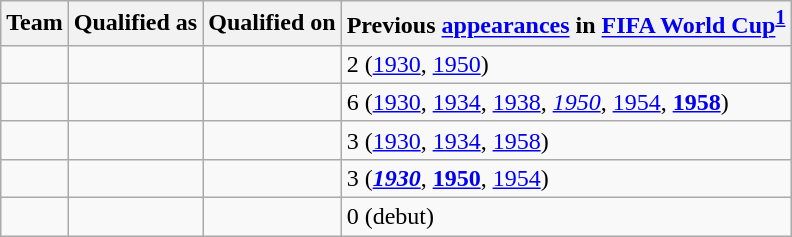<table class="wikitable sortable">
<tr>
<th>Team</th>
<th>Qualified as</th>
<th>Qualified on</th>
<th data-sort-type="number">Previous <a href='#'>appearances</a> in <a href='#'>FIFA World Cup</a><sup><strong><a href='#'>1</a></strong></sup></th>
</tr>
<tr>
<td></td>
<td></td>
<td></td>
<td>2 (<a href='#'>1930</a>, <a href='#'>1950</a>)</td>
</tr>
<tr>
<td></td>
<td></td>
<td></td>
<td>6 (<a href='#'>1930</a>, <a href='#'>1934</a>, <a href='#'>1938</a>, <em><a href='#'>1950</a></em>, <a href='#'>1954</a>, <strong><a href='#'>1958</a></strong>)</td>
</tr>
<tr>
<td></td>
<td></td>
<td></td>
<td>3 (<a href='#'>1930</a>, <a href='#'>1934</a>, <a href='#'>1958</a>)</td>
</tr>
<tr>
<td></td>
<td></td>
<td></td>
<td>3 (<strong><em><a href='#'>1930</a></em></strong>, <strong><a href='#'>1950</a></strong>, <a href='#'>1954</a>)</td>
</tr>
<tr>
<td></td>
<td></td>
<td></td>
<td>0 (debut)</td>
</tr>
</table>
